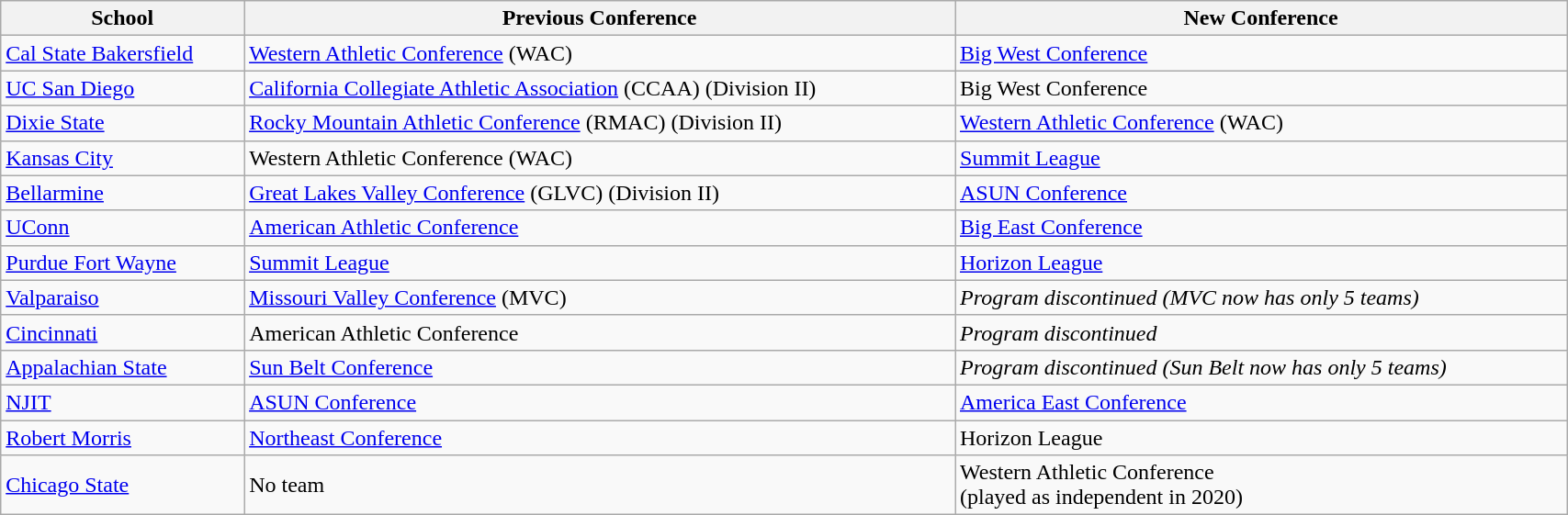<table class="wikitable sortable" style="width:90%; font-size:100%; text-align:left;">
<tr>
<th>School</th>
<th>Previous Conference</th>
<th>New Conference</th>
</tr>
<tr>
<td><a href='#'>Cal State Bakersfield</a></td>
<td><a href='#'>Western Athletic Conference</a> (WAC)</td>
<td><a href='#'>Big West Conference</a></td>
</tr>
<tr>
<td><a href='#'>UC San Diego</a></td>
<td><a href='#'>California Collegiate Athletic Association</a> (CCAA) (Division II)</td>
<td>Big West Conference</td>
</tr>
<tr>
<td><a href='#'>Dixie State</a></td>
<td><a href='#'>Rocky Mountain Athletic Conference</a> (RMAC) (Division II)</td>
<td><a href='#'>Western Athletic Conference</a> (WAC)</td>
</tr>
<tr>
<td><a href='#'>Kansas City</a></td>
<td>Western Athletic Conference (WAC)</td>
<td><a href='#'>Summit League</a></td>
</tr>
<tr>
<td><a href='#'>Bellarmine</a></td>
<td><a href='#'>Great Lakes Valley Conference</a> (GLVC) (Division II)</td>
<td><a href='#'>ASUN Conference</a></td>
</tr>
<tr>
<td><a href='#'>UConn</a></td>
<td><a href='#'>American Athletic Conference</a></td>
<td><a href='#'>Big East Conference</a></td>
</tr>
<tr>
<td><a href='#'>Purdue Fort Wayne</a></td>
<td><a href='#'>Summit League</a></td>
<td><a href='#'>Horizon League</a></td>
</tr>
<tr>
<td><a href='#'>Valparaiso</a></td>
<td><a href='#'>Missouri Valley Conference</a> (MVC)</td>
<td><em>Program discontinued (MVC now has only 5 teams)</em></td>
</tr>
<tr>
<td><a href='#'>Cincinnati</a></td>
<td>American Athletic Conference</td>
<td><em>Program discontinued</em></td>
</tr>
<tr>
<td><a href='#'>Appalachian State</a></td>
<td><a href='#'>Sun Belt Conference</a></td>
<td><em>Program discontinued (Sun Belt now has only 5 teams)</em></td>
</tr>
<tr>
<td><a href='#'>NJIT</a></td>
<td><a href='#'>ASUN Conference</a></td>
<td><a href='#'>America East Conference</a></td>
</tr>
<tr>
<td><a href='#'>Robert Morris</a></td>
<td><a href='#'>Northeast Conference</a></td>
<td>Horizon League</td>
</tr>
<tr>
<td><a href='#'>Chicago State</a></td>
<td>No team</td>
<td>Western Athletic Conference<br>(played as independent in 2020)</td>
</tr>
</table>
